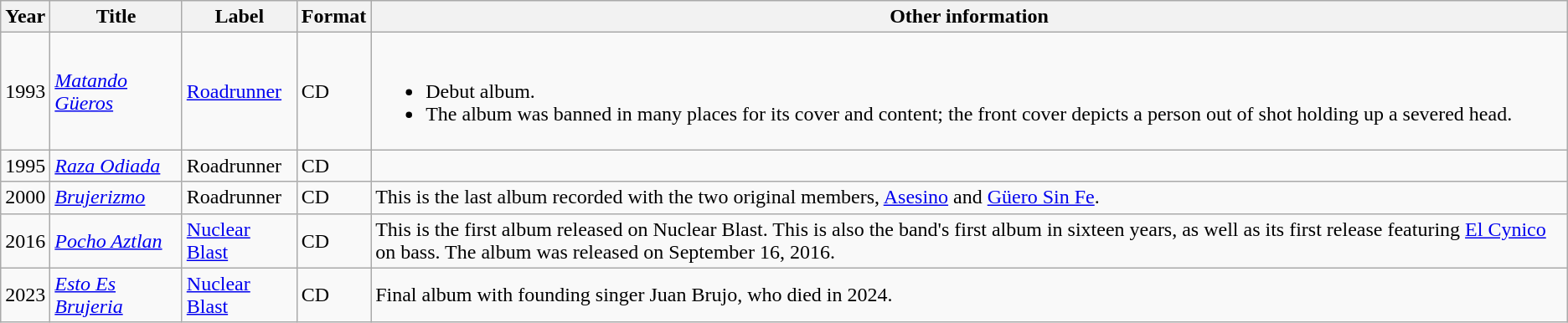<table class="wikitable">
<tr>
<th>Year</th>
<th>Title</th>
<th>Label</th>
<th>Format</th>
<th>Other information</th>
</tr>
<tr>
<td>1993</td>
<td><em><a href='#'>Matando Güeros</a></em></td>
<td><a href='#'>Roadrunner</a></td>
<td>CD</td>
<td><br><ul><li>Debut album.</li><li>The album was banned in many places for its cover and content; the front cover depicts a person out of shot holding up a severed head.</li></ul></td>
</tr>
<tr>
<td>1995</td>
<td><em><a href='#'>Raza Odiada</a></em></td>
<td>Roadrunner</td>
<td>CD</td>
<td></td>
</tr>
<tr>
<td>2000</td>
<td><em><a href='#'>Brujerizmo</a></em></td>
<td>Roadrunner</td>
<td>CD</td>
<td>This is the last album recorded with the two original members, <a href='#'>Asesino</a> and <a href='#'>Güero Sin Fe</a>.</td>
</tr>
<tr>
<td>2016</td>
<td><em><a href='#'>Pocho Aztlan</a></em></td>
<td><a href='#'>Nuclear Blast</a></td>
<td>CD</td>
<td>This is the first album released on Nuclear Blast. This is also the band's first album in sixteen years, as well as its first release featuring <a href='#'>El Cynico</a> on bass. The album was released on September 16, 2016.</td>
</tr>
<tr>
<td>2023</td>
<td><em><a href='#'>Esto Es Brujeria</a></em></td>
<td><a href='#'>Nuclear Blast</a></td>
<td>CD</td>
<td>Final album with founding singer Juan Brujo, who died in 2024.</td>
</tr>
</table>
